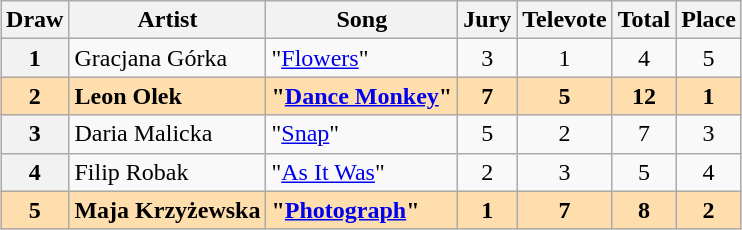<table class="sortable wikitable plainrowheaders" style="margin: 1em auto 1em auto;">
<tr>
<th scope="col">Draw</th>
<th scope="col">Artist</th>
<th scope="col">Song</th>
<th>Jury</th>
<th>Televote</th>
<th>Total</th>
<th>Place</th>
</tr>
<tr>
<th scope="row" style="text-align:center;">1</th>
<td>Gracjana Górka</td>
<td>"<a href='#'>Flowers</a>"</td>
<td align="center">3</td>
<td align="center">1</td>
<td align="center">4</td>
<td align="center">5</td>
</tr>
<tr style="font-weight:bold; background:navajowhite;">
<th scope="row" style="text-align:center; font-weight:bold; background:navajowhite;">2</th>
<td>Leon Olek</td>
<td>"<a href='#'>Dance Monkey</a>"</td>
<td align="center">7</td>
<td align="center">5</td>
<td align="center">12</td>
<td align="center">1</td>
</tr>
<tr>
<th scope="row" style="text-align:center;">3</th>
<td>Daria Malicka</td>
<td>"<a href='#'>Snap</a>"</td>
<td align="center">5</td>
<td align="center">2</td>
<td align="center">7</td>
<td align="center">3</td>
</tr>
<tr>
<th scope="row" style="text-align:center;">4</th>
<td>Filip Robak</td>
<td>"<a href='#'>As It Was</a>"</td>
<td align="center">2</td>
<td align="center">3</td>
<td align="center">5</td>
<td align="center">4</td>
</tr>
<tr style="font-weight:bold; background:navajowhite;">
<th scope="row" style="text-align:center; font-weight:bold; background:navajowhite;">5</th>
<td>Maja Krzyżewska</td>
<td>"<a href='#'>Photograph</a>"</td>
<td align="center">1</td>
<td align="center">7</td>
<td align="center">8</td>
<td align="center">2</td>
</tr>
</table>
